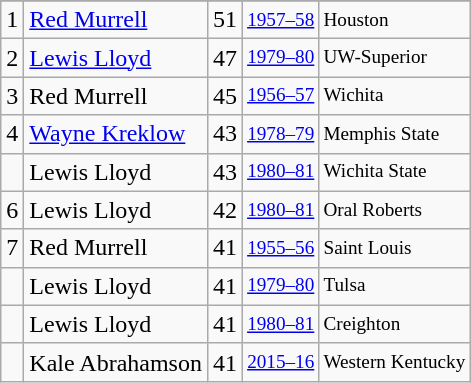<table class="wikitable">
<tr>
</tr>
<tr>
<td>1</td>
<td><a href='#'>Red Murrell</a></td>
<td>51</td>
<td style="font-size:80%;"><a href='#'>1957–58</a></td>
<td style="font-size:80%;">Houston</td>
</tr>
<tr>
<td>2</td>
<td><a href='#'>Lewis Lloyd</a></td>
<td>47</td>
<td style="font-size:80%;"><a href='#'>1979–80</a></td>
<td style="font-size:80%;">UW-Superior</td>
</tr>
<tr>
<td>3</td>
<td>Red Murrell</td>
<td>45</td>
<td style="font-size:80%;"><a href='#'>1956–57</a></td>
<td style="font-size:80%;">Wichita</td>
</tr>
<tr>
<td>4</td>
<td><a href='#'>Wayne Kreklow</a></td>
<td>43</td>
<td style="font-size:80%;"><a href='#'>1978–79</a></td>
<td style="font-size:80%;">Memphis State</td>
</tr>
<tr>
<td></td>
<td>Lewis Lloyd</td>
<td>43</td>
<td style="font-size:80%;"><a href='#'>1980–81</a></td>
<td style="font-size:80%;">Wichita State</td>
</tr>
<tr>
<td>6</td>
<td>Lewis Lloyd</td>
<td>42</td>
<td style="font-size:80%;"><a href='#'>1980–81</a></td>
<td style="font-size:80%;">Oral Roberts</td>
</tr>
<tr>
<td>7</td>
<td>Red Murrell</td>
<td>41</td>
<td style="font-size:80%;"><a href='#'>1955–56</a></td>
<td style="font-size:80%;">Saint Louis</td>
</tr>
<tr>
<td></td>
<td>Lewis Lloyd</td>
<td>41</td>
<td style="font-size:80%;"><a href='#'>1979–80</a></td>
<td style="font-size:80%;">Tulsa</td>
</tr>
<tr>
<td></td>
<td>Lewis Lloyd</td>
<td>41</td>
<td style="font-size:80%;"><a href='#'>1980–81</a></td>
<td style="font-size:80%;">Creighton</td>
</tr>
<tr>
<td></td>
<td>Kale Abrahamson</td>
<td>41</td>
<td style="font-size:80%;"><a href='#'>2015–16</a></td>
<td style="font-size:80%;">Western Kentucky</td>
</tr>
</table>
